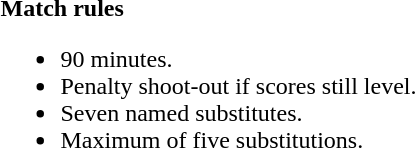<table>
<tr>
<td style="width:60%; vertical-align:top;"><br><strong>Match rules</strong><ul><li>90 minutes.</li><li>Penalty shoot-out if scores still level.</li><li>Seven named substitutes.</li><li>Maximum of five substitutions.</li></ul></td>
</tr>
</table>
